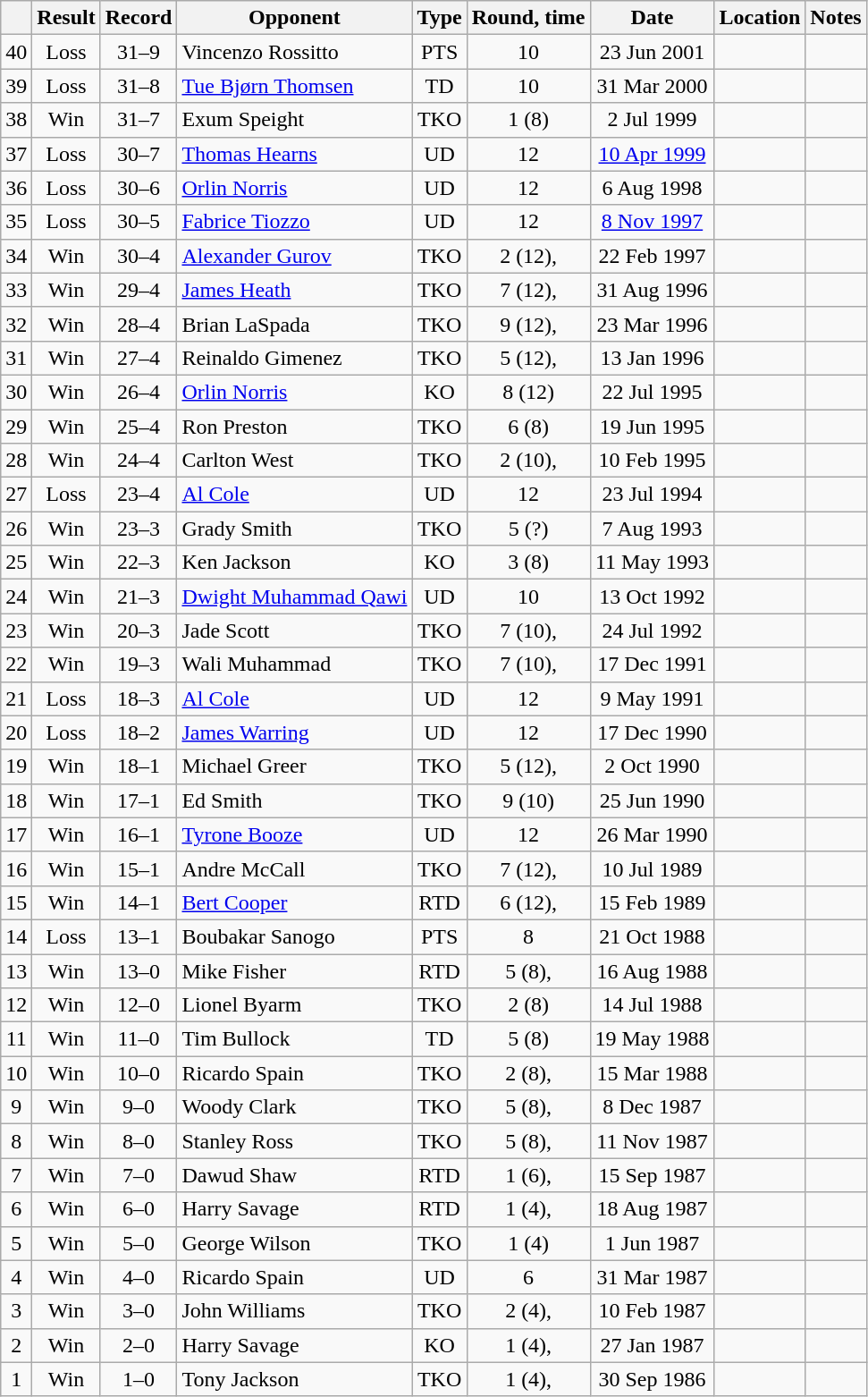<table class=wikitable style=text-align:center>
<tr>
<th></th>
<th>Result</th>
<th>Record</th>
<th>Opponent</th>
<th>Type</th>
<th>Round, time</th>
<th>Date</th>
<th>Location</th>
<th>Notes</th>
</tr>
<tr>
<td>40</td>
<td>Loss</td>
<td>31–9</td>
<td align=left>Vincenzo Rossitto</td>
<td>PTS</td>
<td>10</td>
<td>23 Jun 2001</td>
<td align=left></td>
<td align=left></td>
</tr>
<tr>
<td>39</td>
<td>Loss</td>
<td>31–8</td>
<td align=left><a href='#'>Tue Bjørn Thomsen</a></td>
<td>TD</td>
<td>10</td>
<td>31 Mar 2000</td>
<td align=left></td>
<td align=left></td>
</tr>
<tr>
<td>38</td>
<td>Win</td>
<td>31–7</td>
<td align=left>Exum Speight</td>
<td>TKO</td>
<td>1 (8)</td>
<td>2 Jul 1999</td>
<td align=left></td>
<td align=left></td>
</tr>
<tr>
<td>37</td>
<td>Loss</td>
<td>30–7</td>
<td align=left><a href='#'>Thomas Hearns</a></td>
<td>UD</td>
<td>12</td>
<td><a href='#'>10 Apr 1999</a></td>
<td align=left></td>
<td align=left></td>
</tr>
<tr>
<td>36</td>
<td>Loss</td>
<td>30–6</td>
<td align=left><a href='#'>Orlin Norris</a></td>
<td>UD</td>
<td>12</td>
<td>6 Aug 1998</td>
<td align=left></td>
<td align=left></td>
</tr>
<tr>
<td>35</td>
<td>Loss</td>
<td>30–5</td>
<td align=left><a href='#'>Fabrice Tiozzo</a></td>
<td>UD</td>
<td>12</td>
<td><a href='#'>8 Nov 1997</a></td>
<td align=left></td>
<td align=left></td>
</tr>
<tr>
<td>34</td>
<td>Win</td>
<td>30–4</td>
<td align=left><a href='#'>Alexander Gurov</a></td>
<td>TKO</td>
<td>2 (12), </td>
<td>22 Feb 1997</td>
<td align=left></td>
<td align=left></td>
</tr>
<tr>
<td>33</td>
<td>Win</td>
<td>29–4</td>
<td align=left><a href='#'>James Heath</a></td>
<td>TKO</td>
<td>7 (12), </td>
<td>31 Aug 1996</td>
<td align=left></td>
<td align=left></td>
</tr>
<tr>
<td>32</td>
<td>Win</td>
<td>28–4</td>
<td align=left>Brian LaSpada</td>
<td>TKO</td>
<td>9 (12), </td>
<td>23 Mar 1996</td>
<td align=left></td>
<td align=left></td>
</tr>
<tr>
<td>31</td>
<td>Win</td>
<td>27–4</td>
<td align=left>Reinaldo Gimenez</td>
<td>TKO</td>
<td>5 (12), </td>
<td>13 Jan 1996</td>
<td align=left></td>
<td align=left></td>
</tr>
<tr>
<td>30</td>
<td>Win</td>
<td>26–4</td>
<td align=left><a href='#'>Orlin Norris</a></td>
<td>KO</td>
<td>8 (12)</td>
<td>22 Jul 1995</td>
<td align=left></td>
<td align=left></td>
</tr>
<tr>
<td>29</td>
<td>Win</td>
<td>25–4</td>
<td align=left>Ron Preston</td>
<td>TKO</td>
<td>6 (8)</td>
<td>19 Jun 1995</td>
<td align=left></td>
<td align=left></td>
</tr>
<tr>
<td>28</td>
<td>Win</td>
<td>24–4</td>
<td align=left>Carlton West</td>
<td>TKO</td>
<td>2 (10), </td>
<td>10 Feb 1995</td>
<td align=left></td>
<td align=left></td>
</tr>
<tr>
<td>27</td>
<td>Loss</td>
<td>23–4</td>
<td align=left><a href='#'>Al Cole</a></td>
<td>UD</td>
<td>12</td>
<td>23 Jul 1994</td>
<td align=left></td>
<td align=left></td>
</tr>
<tr>
<td>26</td>
<td>Win</td>
<td>23–3</td>
<td align=left>Grady Smith</td>
<td>TKO</td>
<td>5 (?)</td>
<td>7 Aug 1993</td>
<td align=left></td>
<td align=left></td>
</tr>
<tr>
<td>25</td>
<td>Win</td>
<td>22–3</td>
<td align=left>Ken Jackson</td>
<td>KO</td>
<td>3 (8)</td>
<td>11 May 1993</td>
<td align=left></td>
<td align=left></td>
</tr>
<tr>
<td>24</td>
<td>Win</td>
<td>21–3</td>
<td align=left><a href='#'>Dwight Muhammad Qawi</a></td>
<td>UD</td>
<td>10</td>
<td>13 Oct 1992</td>
<td align=left></td>
<td align=left></td>
</tr>
<tr>
<td>23</td>
<td>Win</td>
<td>20–3</td>
<td align=left>Jade Scott</td>
<td>TKO</td>
<td>7 (10), </td>
<td>24 Jul 1992</td>
<td align=left></td>
<td align=left></td>
</tr>
<tr>
<td>22</td>
<td>Win</td>
<td>19–3</td>
<td align=left>Wali Muhammad</td>
<td>TKO</td>
<td>7 (10), </td>
<td>17 Dec 1991</td>
<td align=left></td>
<td align=left></td>
</tr>
<tr>
<td>21</td>
<td>Loss</td>
<td>18–3</td>
<td align=left><a href='#'>Al Cole</a></td>
<td>UD</td>
<td>12</td>
<td>9 May 1991</td>
<td align=left></td>
<td align=left></td>
</tr>
<tr>
<td>20</td>
<td>Loss</td>
<td>18–2</td>
<td align=left><a href='#'>James Warring</a></td>
<td>UD</td>
<td>12</td>
<td>17 Dec 1990</td>
<td align=left></td>
<td align=left></td>
</tr>
<tr>
<td>19</td>
<td>Win</td>
<td>18–1</td>
<td align=left>Michael Greer</td>
<td>TKO</td>
<td>5 (12), </td>
<td>2 Oct 1990</td>
<td align=left></td>
<td align=left></td>
</tr>
<tr>
<td>18</td>
<td>Win</td>
<td>17–1</td>
<td align=left>Ed Smith</td>
<td>TKO</td>
<td>9 (10)</td>
<td>25 Jun 1990</td>
<td align=left></td>
<td align=left></td>
</tr>
<tr>
<td>17</td>
<td>Win</td>
<td>16–1</td>
<td align=left><a href='#'>Tyrone Booze</a></td>
<td>UD</td>
<td>12</td>
<td>26 Mar 1990</td>
<td align=left></td>
<td align=left></td>
</tr>
<tr>
<td>16</td>
<td>Win</td>
<td>15–1</td>
<td align=left>Andre McCall</td>
<td>TKO</td>
<td>7 (12), </td>
<td>10 Jul 1989</td>
<td align=left></td>
<td align=left></td>
</tr>
<tr>
<td>15</td>
<td>Win</td>
<td>14–1</td>
<td align=left><a href='#'>Bert Cooper</a></td>
<td>RTD</td>
<td>6 (12), </td>
<td>15 Feb 1989</td>
<td align=left></td>
<td align=left></td>
</tr>
<tr>
<td>14</td>
<td>Loss</td>
<td>13–1</td>
<td align=left>Boubakar Sanogo</td>
<td>PTS</td>
<td>8</td>
<td>21 Oct 1988</td>
<td align=left></td>
<td align=left></td>
</tr>
<tr>
<td>13</td>
<td>Win</td>
<td>13–0</td>
<td align=left>Mike Fisher</td>
<td>RTD</td>
<td>5 (8), </td>
<td>16 Aug 1988</td>
<td align=left></td>
<td align=left></td>
</tr>
<tr>
<td>12</td>
<td>Win</td>
<td>12–0</td>
<td align=left>Lionel Byarm</td>
<td>TKO</td>
<td>2 (8)</td>
<td>14 Jul 1988</td>
<td align=left></td>
<td align=left></td>
</tr>
<tr>
<td>11</td>
<td>Win</td>
<td>11–0</td>
<td align=left>Tim Bullock</td>
<td>TD</td>
<td>5 (8)</td>
<td>19 May 1988</td>
<td align=left></td>
<td align=left></td>
</tr>
<tr>
<td>10</td>
<td>Win</td>
<td>10–0</td>
<td align=left>Ricardo Spain</td>
<td>TKO</td>
<td>2 (8), </td>
<td>15 Mar 1988</td>
<td align=left></td>
<td align=left></td>
</tr>
<tr>
<td>9</td>
<td>Win</td>
<td>9–0</td>
<td align=left>Woody Clark</td>
<td>TKO</td>
<td>5 (8), </td>
<td>8 Dec 1987</td>
<td align=left></td>
<td align=left></td>
</tr>
<tr>
<td>8</td>
<td>Win</td>
<td>8–0</td>
<td align=left>Stanley Ross</td>
<td>TKO</td>
<td>5 (8), </td>
<td>11 Nov 1987</td>
<td align=left></td>
<td align=left></td>
</tr>
<tr>
<td>7</td>
<td>Win</td>
<td>7–0</td>
<td align=left>Dawud Shaw</td>
<td>RTD</td>
<td>1 (6), </td>
<td>15 Sep 1987</td>
<td align=left></td>
<td align=left></td>
</tr>
<tr>
<td>6</td>
<td>Win</td>
<td>6–0</td>
<td align=left>Harry Savage</td>
<td>RTD</td>
<td>1 (4), </td>
<td>18 Aug 1987</td>
<td align=left></td>
<td align=left></td>
</tr>
<tr>
<td>5</td>
<td>Win</td>
<td>5–0</td>
<td align=left>George Wilson</td>
<td>TKO</td>
<td>1 (4)</td>
<td>1 Jun 1987</td>
<td align=left></td>
<td align=left></td>
</tr>
<tr>
<td>4</td>
<td>Win</td>
<td>4–0</td>
<td align=left>Ricardo Spain</td>
<td>UD</td>
<td>6</td>
<td>31 Mar 1987</td>
<td align=left></td>
<td align=left></td>
</tr>
<tr>
<td>3</td>
<td>Win</td>
<td>3–0</td>
<td align=left>John Williams</td>
<td>TKO</td>
<td>2 (4), </td>
<td>10 Feb 1987</td>
<td align=left></td>
<td align=left></td>
</tr>
<tr>
<td>2</td>
<td>Win</td>
<td>2–0</td>
<td align=left>Harry Savage</td>
<td>KO</td>
<td>1 (4), </td>
<td>27 Jan 1987</td>
<td align=left></td>
<td align=left></td>
</tr>
<tr>
<td>1</td>
<td>Win</td>
<td>1–0</td>
<td align=left>Tony Jackson</td>
<td>TKO</td>
<td>1 (4), </td>
<td>30 Sep 1986</td>
<td align=left></td>
<td align=left></td>
</tr>
</table>
